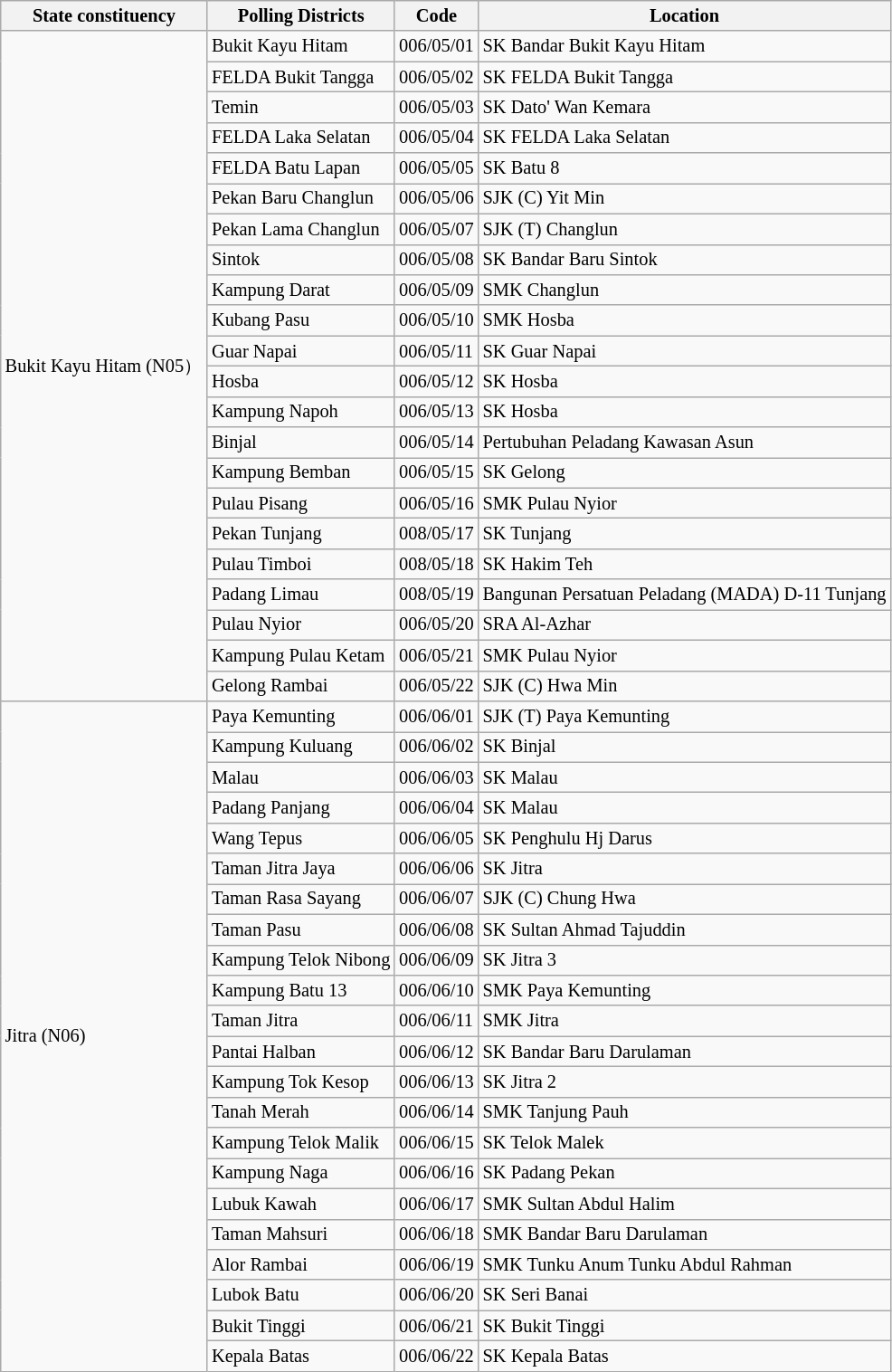<table class="wikitable sortable mw-collapsible" style="white-space:nowrap;font-size:85%">
<tr>
<th>State constituency</th>
<th>Polling Districts</th>
<th>Code</th>
<th>Location</th>
</tr>
<tr>
<td rowspan="22">Bukit Kayu Hitam (N05）</td>
<td>Bukit Kayu Hitam</td>
<td>006/05/01</td>
<td>SK Bandar Bukit Kayu Hitam</td>
</tr>
<tr>
<td>FELDA Bukit Tangga</td>
<td>006/05/02</td>
<td>SK FELDA Bukit Tangga</td>
</tr>
<tr>
<td>Temin</td>
<td>006/05/03</td>
<td>SK Dato' Wan Kemara</td>
</tr>
<tr>
<td>FELDA Laka Selatan</td>
<td>006/05/04</td>
<td>SK FELDA Laka Selatan</td>
</tr>
<tr>
<td>FELDA Batu Lapan</td>
<td>006/05/05</td>
<td>SK Batu 8</td>
</tr>
<tr>
<td>Pekan Baru Changlun</td>
<td>006/05/06</td>
<td>SJK (C) Yit Min</td>
</tr>
<tr>
<td>Pekan Lama Changlun</td>
<td>006/05/07</td>
<td>SJK (T) Changlun</td>
</tr>
<tr>
<td>Sintok</td>
<td>006/05/08</td>
<td>SK Bandar Baru Sintok</td>
</tr>
<tr>
<td>Kampung Darat</td>
<td>006/05/09</td>
<td>SMK Changlun</td>
</tr>
<tr>
<td>Kubang Pasu</td>
<td>006/05/10</td>
<td>SMK Hosba</td>
</tr>
<tr>
<td>Guar Napai</td>
<td>006/05/11</td>
<td>SK Guar Napai</td>
</tr>
<tr>
<td>Hosba</td>
<td>006/05/12</td>
<td>SK Hosba</td>
</tr>
<tr>
<td>Kampung Napoh</td>
<td>006/05/13</td>
<td>SK Hosba</td>
</tr>
<tr>
<td>Binjal</td>
<td>006/05/14</td>
<td>Pertubuhan Peladang Kawasan Asun</td>
</tr>
<tr>
<td>Kampung Bemban</td>
<td>006/05/15</td>
<td>SK Gelong</td>
</tr>
<tr>
<td>Pulau Pisang</td>
<td>006/05/16</td>
<td>SMK Pulau Nyior</td>
</tr>
<tr>
<td>Pekan Tunjang</td>
<td>008/05/17</td>
<td>SK Tunjang</td>
</tr>
<tr>
<td>Pulau Timboi</td>
<td>008/05/18</td>
<td>SK Hakim Teh</td>
</tr>
<tr>
<td>Padang Limau</td>
<td>008/05/19</td>
<td>Bangunan Persatuan Peladang (MADA) D-11 Tunjang</td>
</tr>
<tr>
<td>Pulau Nyior</td>
<td>006/05/20</td>
<td>SRA Al-Azhar</td>
</tr>
<tr>
<td>Kampung Pulau Ketam</td>
<td>006/05/21</td>
<td>SMK Pulau Nyior</td>
</tr>
<tr>
<td>Gelong Rambai</td>
<td>006/05/22</td>
<td>SJK (C) Hwa Min</td>
</tr>
<tr>
<td rowspan="22">Jitra (N06)</td>
<td>Paya Kemunting</td>
<td>006/06/01</td>
<td>SJK (T) Paya Kemunting</td>
</tr>
<tr>
<td>Kampung Kuluang</td>
<td>006/06/02</td>
<td>SK Binjal</td>
</tr>
<tr>
<td>Malau</td>
<td>006/06/03</td>
<td>SK Malau</td>
</tr>
<tr>
<td>Padang Panjang</td>
<td>006/06/04</td>
<td>SK Malau</td>
</tr>
<tr>
<td>Wang Tepus</td>
<td>006/06/05</td>
<td>SK Penghulu Hj Darus</td>
</tr>
<tr>
<td>Taman Jitra Jaya</td>
<td>006/06/06</td>
<td>SK Jitra</td>
</tr>
<tr>
<td>Taman Rasa Sayang</td>
<td>006/06/07</td>
<td>SJK (C) Chung Hwa</td>
</tr>
<tr>
<td>Taman Pasu</td>
<td>006/06/08</td>
<td>SK Sultan Ahmad Tajuddin</td>
</tr>
<tr>
<td>Kampung Telok Nibong</td>
<td>006/06/09</td>
<td>SK Jitra 3</td>
</tr>
<tr>
<td>Kampung Batu 13</td>
<td>006/06/10</td>
<td>SMK Paya Kemunting</td>
</tr>
<tr>
<td>Taman Jitra</td>
<td>006/06/11</td>
<td>SMK Jitra</td>
</tr>
<tr>
<td>Pantai Halban</td>
<td>006/06/12</td>
<td>SK Bandar Baru Darulaman</td>
</tr>
<tr>
<td>Kampung Tok Kesop</td>
<td>006/06/13</td>
<td>SK Jitra 2</td>
</tr>
<tr>
<td>Tanah Merah</td>
<td>006/06/14</td>
<td>SMK Tanjung Pauh</td>
</tr>
<tr>
<td>Kampung Telok Malik</td>
<td>006/06/15</td>
<td>SK Telok Malek</td>
</tr>
<tr>
<td>Kampung Naga</td>
<td>006/06/16</td>
<td>SK Padang Pekan</td>
</tr>
<tr>
<td>Lubuk Kawah</td>
<td>006/06/17</td>
<td>SMK Sultan Abdul Halim</td>
</tr>
<tr>
<td>Taman Mahsuri</td>
<td>006/06/18</td>
<td>SMK Bandar Baru Darulaman</td>
</tr>
<tr>
<td>Alor Rambai</td>
<td>006/06/19</td>
<td>SMK Tunku Anum Tunku Abdul Rahman</td>
</tr>
<tr>
<td>Lubok Batu</td>
<td>006/06/20</td>
<td>SK Seri Banai</td>
</tr>
<tr>
<td>Bukit Tinggi</td>
<td>006/06/21</td>
<td>SK Bukit Tinggi</td>
</tr>
<tr>
<td>Kepala Batas</td>
<td>006/06/22</td>
<td>SK Kepala Batas</td>
</tr>
</table>
